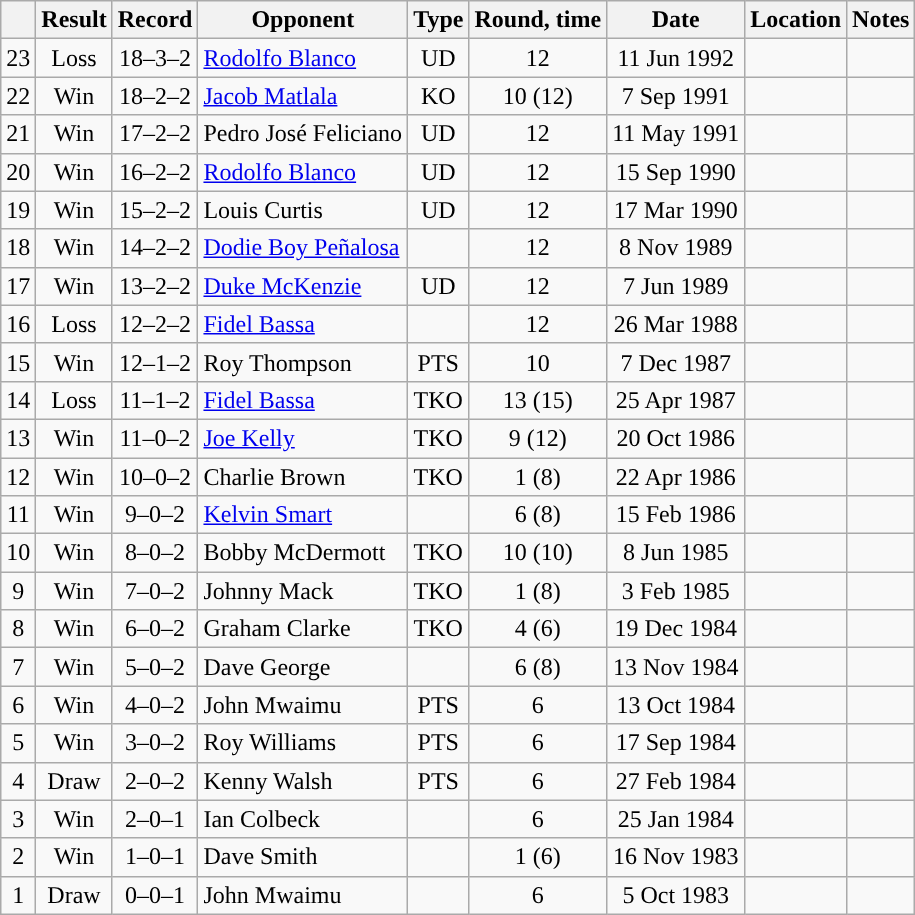<table class="wikitable" style="text-align:center">
<tr>
<th></th>
<th>Result</th>
<th>Record</th>
<th>Opponent</th>
<th>Type</th>
<th>Round, time</th>
<th>Date</th>
<th>Location</th>
<th>Notes</th>
</tr>
<tr>
<td>23</td>
<td>Loss</td>
<td>18–3–2</td>
<td align=left><a href='#'>Rodolfo Blanco</a></td>
<td>UD</td>
<td>12</td>
<td>11 Jun 1992</td>
<td align=left></td>
<td align=left></td>
</tr>
<tr>
<td>22</td>
<td>Win</td>
<td>18–2–2</td>
<td align=left><a href='#'>Jacob Matlala</a></td>
<td>KO</td>
<td>10 (12)</td>
<td>7 Sep 1991</td>
<td align=left></td>
<td align=left></td>
</tr>
<tr>
<td>21</td>
<td>Win</td>
<td>17–2–2</td>
<td align=left>Pedro José Feliciano</td>
<td>UD</td>
<td>12</td>
<td>11 May 1991</td>
<td align=left></td>
<td align=left></td>
</tr>
<tr>
<td>20</td>
<td>Win</td>
<td>16–2–2</td>
<td align=left><a href='#'>Rodolfo Blanco</a></td>
<td>UD</td>
<td>12</td>
<td>15 Sep 1990</td>
<td align=left></td>
<td align=left></td>
</tr>
<tr>
<td>19</td>
<td>Win</td>
<td>15–2–2</td>
<td align=left>Louis Curtis</td>
<td>UD</td>
<td>12</td>
<td>17 Mar 1990</td>
<td align=left></td>
<td align=left></td>
</tr>
<tr>
<td>18</td>
<td>Win</td>
<td>14–2–2</td>
<td align=left><a href='#'>Dodie Boy Peñalosa</a></td>
<td></td>
<td>12</td>
<td>8 Nov 1989</td>
<td align=left></td>
<td align=left></td>
</tr>
<tr>
<td>17</td>
<td>Win</td>
<td>13–2–2</td>
<td align=left><a href='#'>Duke McKenzie</a></td>
<td>UD</td>
<td>12</td>
<td>7 Jun 1989</td>
<td align=left></td>
<td align=left></td>
</tr>
<tr>
<td>16</td>
<td>Loss</td>
<td>12–2–2</td>
<td align=left><a href='#'>Fidel Bassa</a></td>
<td></td>
<td>12</td>
<td>26 Mar 1988</td>
<td align=left></td>
<td align=left></td>
</tr>
<tr>
<td>15</td>
<td>Win</td>
<td>12–1–2</td>
<td align=left>Roy Thompson</td>
<td>PTS</td>
<td>10</td>
<td>7 Dec 1987</td>
<td align=left></td>
<td></td>
</tr>
<tr>
<td>14</td>
<td>Loss</td>
<td>11–1–2</td>
<td align=left><a href='#'>Fidel Bassa</a></td>
<td>TKO</td>
<td>13 (15)</td>
<td>25 Apr 1987</td>
<td align=left></td>
<td align=left></td>
</tr>
<tr>
<td>13</td>
<td>Win</td>
<td>11–0–2</td>
<td align=left><a href='#'>Joe Kelly</a></td>
<td>TKO</td>
<td>9 (12)</td>
<td>20 Oct 1986</td>
<td align=left></td>
<td align=left></td>
</tr>
<tr>
<td>12</td>
<td>Win</td>
<td>10–0–2</td>
<td align=left>Charlie Brown</td>
<td>TKO</td>
<td>1 (8)</td>
<td>22 Apr 1986</td>
<td align=left></td>
<td></td>
</tr>
<tr>
<td>11</td>
<td>Win</td>
<td>9–0–2</td>
<td align=left><a href='#'>Kelvin Smart</a></td>
<td></td>
<td>6 (8)</td>
<td>15 Feb 1986</td>
<td align=left></td>
<td align=left></td>
</tr>
<tr>
<td>10</td>
<td>Win</td>
<td>8–0–2</td>
<td align=left>Bobby McDermott</td>
<td>TKO</td>
<td>10 (10)</td>
<td>8 Jun 1985</td>
<td align=left></td>
<td></td>
</tr>
<tr>
<td>9</td>
<td>Win</td>
<td>7–0–2</td>
<td align=left>Johnny Mack</td>
<td>TKO</td>
<td>1 (8)</td>
<td>3 Feb 1985</td>
<td align=left></td>
<td></td>
</tr>
<tr>
<td>8</td>
<td>Win</td>
<td>6–0–2</td>
<td align=left>Graham Clarke</td>
<td>TKO</td>
<td>4 (6)</td>
<td>19 Dec 1984</td>
<td align=left></td>
<td></td>
</tr>
<tr>
<td>7</td>
<td>Win</td>
<td>5–0–2</td>
<td align=left>Dave George</td>
<td></td>
<td>6 (8)</td>
<td>13 Nov 1984</td>
<td align=left></td>
<td></td>
</tr>
<tr>
<td>6</td>
<td>Win</td>
<td>4–0–2</td>
<td align=left>John Mwaimu</td>
<td>PTS</td>
<td>6</td>
<td>13 Oct 1984</td>
<td align=left></td>
<td></td>
</tr>
<tr>
<td>5</td>
<td>Win</td>
<td>3–0–2</td>
<td align=left>Roy Williams</td>
<td>PTS</td>
<td>6</td>
<td>17 Sep 1984</td>
<td align=left></td>
<td></td>
</tr>
<tr>
<td>4</td>
<td>Draw</td>
<td>2–0–2</td>
<td align=left>Kenny Walsh</td>
<td>PTS</td>
<td>6</td>
<td>27 Feb 1984</td>
<td align=left></td>
<td></td>
</tr>
<tr>
<td>3</td>
<td>Win</td>
<td>2–0–1</td>
<td align=left>Ian Colbeck</td>
<td></td>
<td>6</td>
<td>25 Jan 1984</td>
<td align=left></td>
<td></td>
</tr>
<tr>
<td>2</td>
<td>Win</td>
<td>1–0–1</td>
<td align=left>Dave Smith</td>
<td></td>
<td>1 (6)</td>
<td>16 Nov 1983</td>
<td align=left></td>
<td></td>
</tr>
<tr>
<td>1</td>
<td>Draw</td>
<td>0–0–1</td>
<td align=left>John Mwaimu</td>
<td></td>
<td>6</td>
<td>5 Oct 1983</td>
<td align=left></td>
<td></td>
</tr>
</table>
